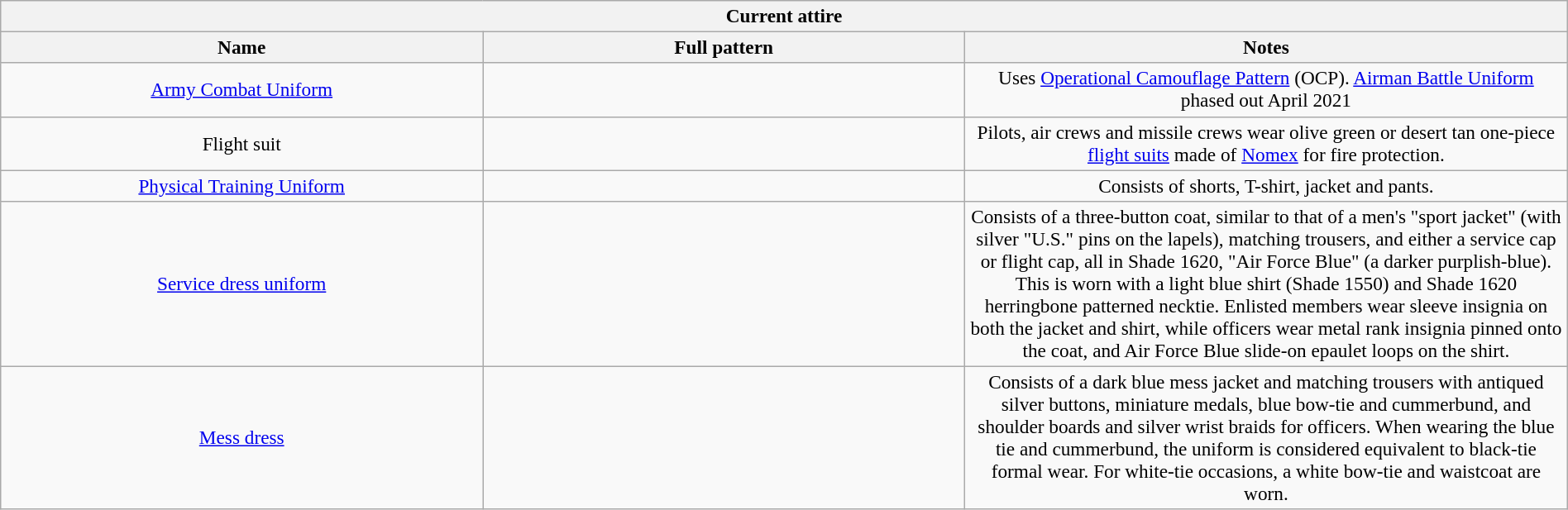<table class=wikitable width=100% style="text-align:center; font-size:97%;">
<tr>
<th colspan=6>Current attire</th>
</tr>
<tr>
<th width=20%>Name</th>
<th width=20%>Full pattern</th>
<th width=25%>Notes</th>
</tr>
<tr>
<td><a href='#'>Army Combat Uniform</a></td>
<td></td>
<td>Uses <a href='#'>Operational Camouflage Pattern</a> (OCP). <a href='#'>Airman Battle Uniform</a> phased out April 2021</td>
</tr>
<tr>
<td>Flight suit</td>
<td></td>
<td>Pilots, air crews and missile crews wear olive green or desert tan one-piece <a href='#'>flight suits</a> made of <a href='#'>Nomex</a> for fire protection.</td>
</tr>
<tr>
<td><a href='#'>Physical Training Uniform</a></td>
<td></td>
<td>Consists of shorts, T-shirt, jacket and pants.</td>
</tr>
<tr>
<td><a href='#'>Service dress uniform</a></td>
<td></td>
<td>Consists of a three-button coat, similar to that of a men's "sport jacket" (with silver "U.S." pins on the lapels), matching trousers, and either a service cap or flight cap, all in Shade 1620, "Air Force Blue" (a darker purplish-blue). This is worn with a light blue shirt (Shade 1550) and Shade 1620 herringbone patterned necktie. Enlisted members wear sleeve insignia on both the jacket and shirt, while officers wear metal rank insignia pinned onto the coat, and Air Force Blue slide-on epaulet loops on the shirt.</td>
</tr>
<tr>
<td><a href='#'>Mess dress</a></td>
<td></td>
<td>Consists of a dark blue mess jacket and matching trousers with antiqued silver buttons, miniature medals, blue bow-tie and cummerbund, and shoulder boards and silver wrist braids for officers. When wearing the blue tie and cummerbund, the uniform is considered equivalent to black-tie formal wear. For white-tie occasions, a white bow-tie and waistcoat are worn.</td>
</tr>
</table>
